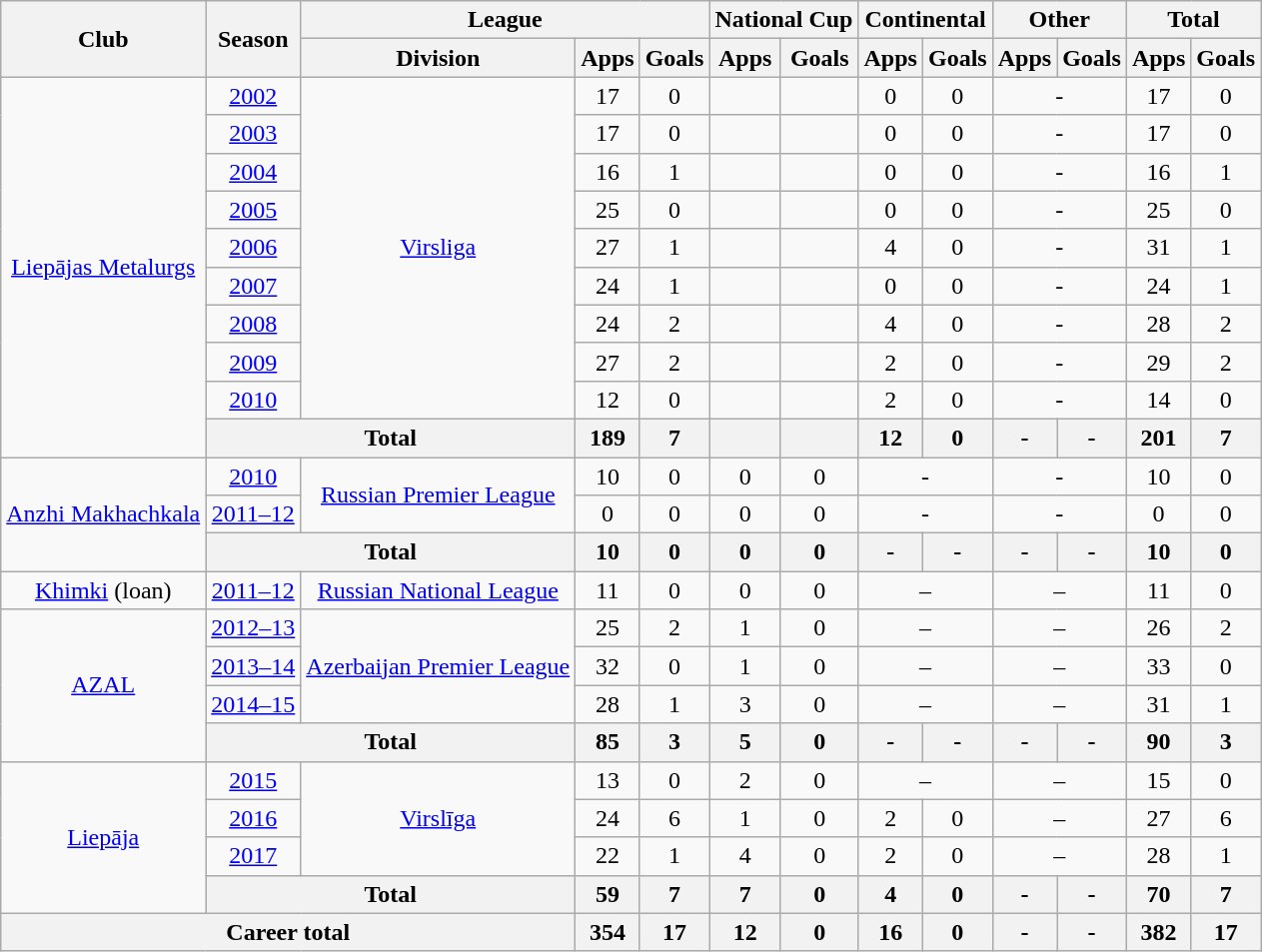<table class="wikitable" style="text-align: center;">
<tr>
<th rowspan="2">Club</th>
<th rowspan="2">Season</th>
<th colspan="3">League</th>
<th colspan="2">National Cup</th>
<th colspan="2">Continental</th>
<th colspan="2">Other</th>
<th colspan="2">Total</th>
</tr>
<tr>
<th>Division</th>
<th>Apps</th>
<th>Goals</th>
<th>Apps</th>
<th>Goals</th>
<th>Apps</th>
<th>Goals</th>
<th>Apps</th>
<th>Goals</th>
<th>Apps</th>
<th>Goals</th>
</tr>
<tr>
<td rowspan="10"><a href='#'>Liepājas Metalurgs</a></td>
<td><a href='#'>2002</a></td>
<td rowspan="9"><a href='#'>Virsliga</a></td>
<td>17</td>
<td>0</td>
<td></td>
<td></td>
<td>0</td>
<td>0</td>
<td colspan="2">-</td>
<td>17</td>
<td>0</td>
</tr>
<tr>
<td><a href='#'>2003</a></td>
<td>17</td>
<td>0</td>
<td></td>
<td></td>
<td>0</td>
<td>0</td>
<td colspan="2">-</td>
<td>17</td>
<td>0</td>
</tr>
<tr>
<td><a href='#'>2004</a></td>
<td>16</td>
<td>1</td>
<td></td>
<td></td>
<td>0</td>
<td>0</td>
<td colspan="2">-</td>
<td>16</td>
<td>1</td>
</tr>
<tr>
<td><a href='#'>2005</a></td>
<td>25</td>
<td>0</td>
<td></td>
<td></td>
<td>0</td>
<td>0</td>
<td colspan="2">-</td>
<td>25</td>
<td>0</td>
</tr>
<tr>
<td><a href='#'>2006</a></td>
<td>27</td>
<td>1</td>
<td></td>
<td></td>
<td>4</td>
<td>0</td>
<td colspan="2">-</td>
<td>31</td>
<td>1</td>
</tr>
<tr>
<td><a href='#'>2007</a></td>
<td>24</td>
<td>1</td>
<td></td>
<td></td>
<td>0</td>
<td>0</td>
<td colspan="2">-</td>
<td>24</td>
<td>1</td>
</tr>
<tr>
<td><a href='#'>2008</a></td>
<td>24</td>
<td>2</td>
<td></td>
<td></td>
<td>4</td>
<td>0</td>
<td colspan="2">-</td>
<td>28</td>
<td>2</td>
</tr>
<tr>
<td><a href='#'>2009</a></td>
<td>27</td>
<td>2</td>
<td></td>
<td></td>
<td>2</td>
<td>0</td>
<td colspan="2">-</td>
<td>29</td>
<td>2</td>
</tr>
<tr>
<td><a href='#'>2010</a></td>
<td>12</td>
<td>0</td>
<td></td>
<td></td>
<td>2</td>
<td>0</td>
<td colspan="2">-</td>
<td>14</td>
<td>0</td>
</tr>
<tr>
<th colspan="2">Total</th>
<th>189</th>
<th>7</th>
<th></th>
<th></th>
<th>12</th>
<th>0</th>
<th>-</th>
<th>-</th>
<th>201</th>
<th>7</th>
</tr>
<tr>
<td rowspan="3"><a href='#'>Anzhi Makhachkala</a></td>
<td><a href='#'>2010</a></td>
<td rowspan="2"><a href='#'>Russian Premier League</a></td>
<td>10</td>
<td>0</td>
<td>0</td>
<td>0</td>
<td colspan="2">-</td>
<td colspan="2">-</td>
<td>10</td>
<td>0</td>
</tr>
<tr>
<td><a href='#'>2011–12</a></td>
<td>0</td>
<td>0</td>
<td>0</td>
<td>0</td>
<td colspan="2">-</td>
<td colspan="2">-</td>
<td>0</td>
<td>0</td>
</tr>
<tr>
<th colspan="2">Total</th>
<th>10</th>
<th>0</th>
<th>0</th>
<th>0</th>
<th>-</th>
<th>-</th>
<th>-</th>
<th>-</th>
<th>10</th>
<th>0</th>
</tr>
<tr>
<td><a href='#'>Khimki</a> (loan)</td>
<td><a href='#'>2011–12</a></td>
<td><a href='#'>Russian National League</a></td>
<td>11</td>
<td>0</td>
<td>0</td>
<td>0</td>
<td colspan="2">–</td>
<td colspan="2">–</td>
<td>11</td>
<td>0</td>
</tr>
<tr>
<td rowspan="4"><a href='#'>AZAL</a></td>
<td><a href='#'>2012–13</a></td>
<td rowspan="3"><a href='#'>Azerbaijan Premier League</a></td>
<td>25</td>
<td>2</td>
<td>1</td>
<td>0</td>
<td colspan="2">–</td>
<td colspan="2">–</td>
<td>26</td>
<td>2</td>
</tr>
<tr>
<td><a href='#'>2013–14</a></td>
<td>32</td>
<td>0</td>
<td>1</td>
<td>0</td>
<td colspan="2">–</td>
<td colspan="2">–</td>
<td>33</td>
<td>0</td>
</tr>
<tr>
<td><a href='#'>2014–15</a></td>
<td>28</td>
<td>1</td>
<td>3</td>
<td>0</td>
<td colspan="2">–</td>
<td colspan="2">–</td>
<td>31</td>
<td>1</td>
</tr>
<tr>
<th colspan="2">Total</th>
<th>85</th>
<th>3</th>
<th>5</th>
<th>0</th>
<th>-</th>
<th>-</th>
<th>-</th>
<th>-</th>
<th>90</th>
<th>3</th>
</tr>
<tr>
<td rowspan="4"><a href='#'>Liepāja</a></td>
<td><a href='#'>2015</a></td>
<td rowspan="3"><a href='#'>Virslīga</a></td>
<td>13</td>
<td>0</td>
<td>2</td>
<td>0</td>
<td colspan="2">–</td>
<td colspan="2">–</td>
<td>15</td>
<td>0</td>
</tr>
<tr>
<td><a href='#'>2016</a></td>
<td>24</td>
<td>6</td>
<td>1</td>
<td>0</td>
<td>2</td>
<td>0</td>
<td colspan="2">–</td>
<td>27</td>
<td>6</td>
</tr>
<tr>
<td><a href='#'>2017</a></td>
<td>22</td>
<td>1</td>
<td>4</td>
<td>0</td>
<td>2</td>
<td>0</td>
<td colspan="2">–</td>
<td>28</td>
<td>1</td>
</tr>
<tr>
<th colspan="2">Total</th>
<th>59</th>
<th>7</th>
<th>7</th>
<th>0</th>
<th>4</th>
<th>0</th>
<th>-</th>
<th>-</th>
<th>70</th>
<th>7</th>
</tr>
<tr>
<th colspan="3">Career total</th>
<th>354</th>
<th>17</th>
<th>12</th>
<th>0</th>
<th>16</th>
<th>0</th>
<th>-</th>
<th>-</th>
<th>382</th>
<th>17</th>
</tr>
</table>
